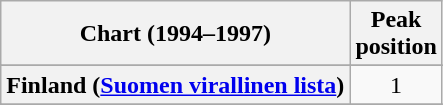<table class="wikitable sortable plainrowheaders" style="text-align:center">
<tr>
<th scope="col">Chart (1994–1997)</th>
<th scope="col">Peak<br> position</th>
</tr>
<tr>
</tr>
<tr>
</tr>
<tr>
</tr>
<tr>
</tr>
<tr>
<th scope="row">Finland (<a href='#'>Suomen virallinen lista</a>)</th>
<td>1</td>
</tr>
<tr>
</tr>
<tr>
</tr>
<tr>
</tr>
<tr>
</tr>
<tr>
</tr>
<tr>
</tr>
<tr>
</tr>
<tr>
</tr>
<tr>
</tr>
<tr>
</tr>
</table>
